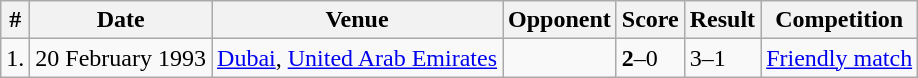<table class="wikitable">
<tr>
<th>#</th>
<th>Date</th>
<th>Venue</th>
<th>Opponent</th>
<th>Score</th>
<th>Result</th>
<th>Competition</th>
</tr>
<tr>
<td>1.</td>
<td>20 February 1993</td>
<td><a href='#'>Dubai</a>, <a href='#'>United Arab Emirates</a></td>
<td></td>
<td><strong>2</strong>–0</td>
<td>3–1</td>
<td><a href='#'>Friendly match</a></td>
</tr>
</table>
